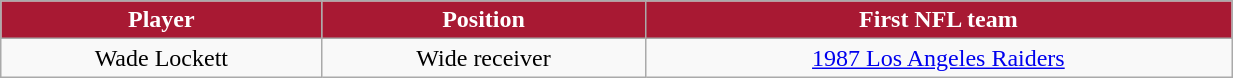<table class="wikitable" width="65%">
<tr align="center" style="background:#A81933;color:#FFFFFF;">
<td><strong>Player</strong></td>
<td><strong>Position</strong></td>
<td><strong>First NFL team</strong></td>
</tr>
<tr align="center" bgcolor="">
<td>Wade Lockett</td>
<td>Wide receiver</td>
<td><a href='#'>1987 Los Angeles Raiders</a></td>
</tr>
</table>
